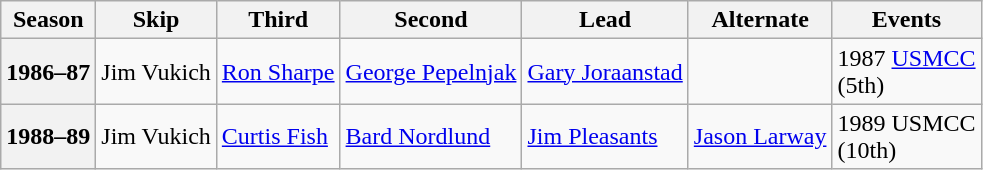<table class="wikitable">
<tr>
<th scope="col">Season</th>
<th scope="col">Skip</th>
<th scope="col">Third</th>
<th scope="col">Second</th>
<th scope="col">Lead</th>
<th scope="col">Alternate</th>
<th scope="col">Events</th>
</tr>
<tr>
<th scope="row">1986–87</th>
<td>Jim Vukich</td>
<td><a href='#'>Ron Sharpe</a></td>
<td><a href='#'>George Pepelnjak</a></td>
<td><a href='#'>Gary Joraanstad</a></td>
<td></td>
<td>1987 <a href='#'>USMCC</a> <br> (5th)</td>
</tr>
<tr>
<th scope="row">1988–89</th>
<td>Jim Vukich</td>
<td><a href='#'>Curtis Fish</a></td>
<td><a href='#'>Bard Nordlund</a></td>
<td><a href='#'>Jim Pleasants</a></td>
<td><a href='#'>Jason Larway</a></td>
<td>1989 USMCC <br> (10th)</td>
</tr>
</table>
